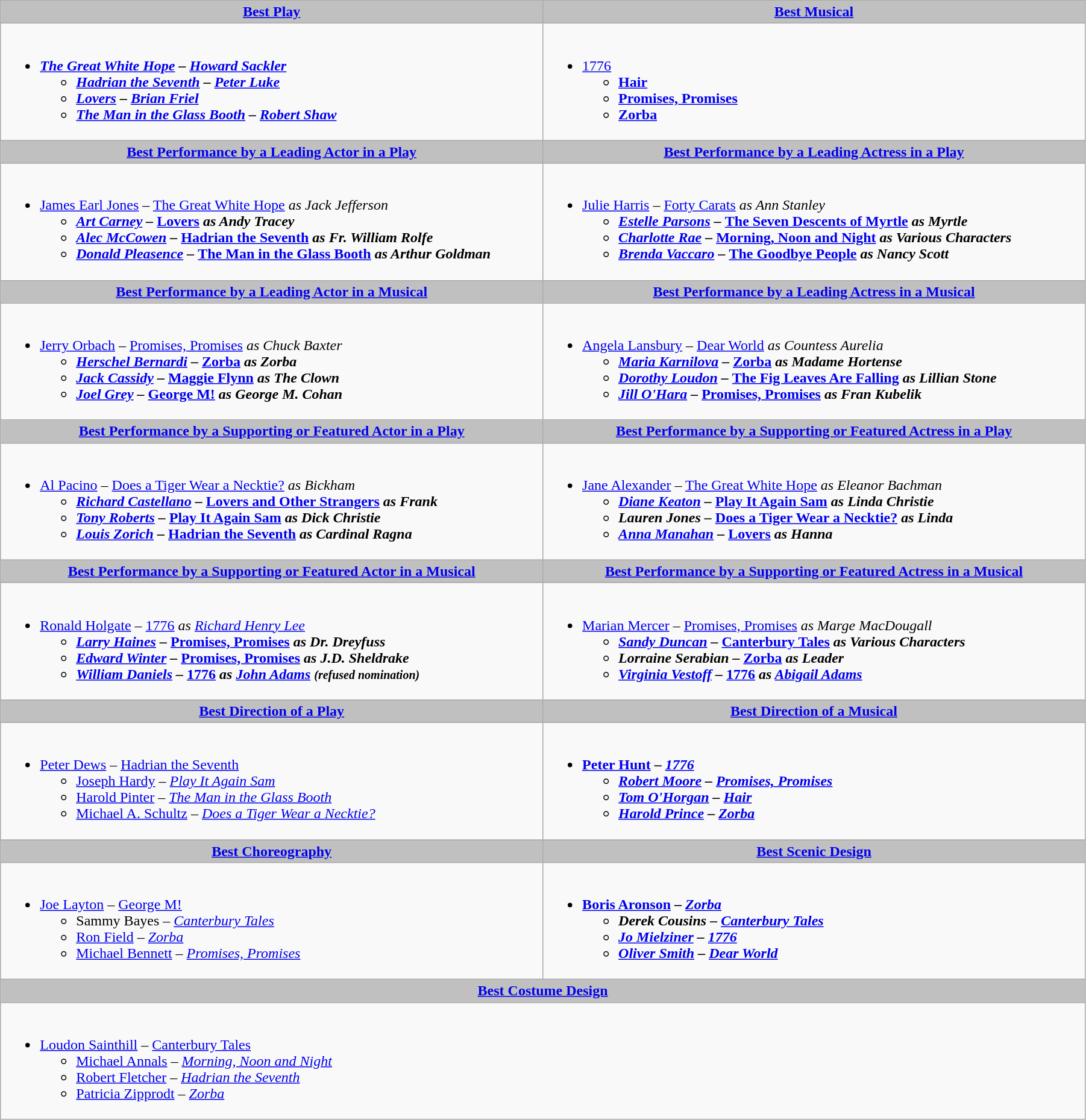<table class=wikitable width="95%">
<tr>
<th style="background:#C0C0C0;" ! width="50%"><a href='#'>Best Play</a></th>
<th style="background:#C0C0C0;" ! width="50%"><a href='#'>Best Musical</a></th>
</tr>
<tr>
<td valign="top"><br><ul><li><strong><em><a href='#'>The Great White Hope</a><em> – <a href='#'>Howard Sackler</a><strong><ul><li></em><a href='#'>Hadrian the Seventh</a><em> – <a href='#'>Peter Luke</a></li><li></em><a href='#'>Lovers</a><em> – <a href='#'>Brian Friel</a></li><li></em><a href='#'>The Man in the Glass Booth</a><em> – <a href='#'>Robert Shaw</a></li></ul></li></ul></td>
<td valign="top"><br><ul><li></em></strong><a href='#'>1776</a><strong><em><ul><li></em><a href='#'>Hair</a><em></li><li></em><a href='#'>Promises, Promises</a><em></li><li></em><a href='#'>Zorba</a><em></li></ul></li></ul></td>
</tr>
<tr>
<th style="background:#C0C0C0;" ! style="width="50%"><a href='#'>Best Performance by a Leading Actor in a Play</a></th>
<th style="background:#C0C0C0;" ! style="width="50%"><a href='#'>Best Performance by a Leading Actress in a Play</a></th>
</tr>
<tr>
<td valign="top"><br><ul><li></strong><a href='#'>James Earl Jones</a> – </em><a href='#'>The Great White Hope</a><em> as Jack Jefferson<strong><ul><li><a href='#'>Art Carney</a> – </em><a href='#'>Lovers</a><em> as Andy Tracey</li><li><a href='#'>Alec McCowen</a> – </em><a href='#'>Hadrian the Seventh</a><em> as Fr. William Rolfe</li><li><a href='#'>Donald Pleasence</a> – </em><a href='#'>The Man in the Glass Booth</a><em> as Arthur Goldman</li></ul></li></ul></td>
<td valign="top"><br><ul><li></strong><a href='#'>Julie Harris</a> – </em><a href='#'>Forty Carats</a><em> as Ann Stanley<strong><ul><li><a href='#'>Estelle Parsons</a> – </em><a href='#'>The Seven Descents of Myrtle</a><em> as Myrtle</li><li><a href='#'>Charlotte Rae</a> – </em><a href='#'>Morning, Noon and Night</a><em> as Various Characters</li><li><a href='#'>Brenda Vaccaro</a> – </em><a href='#'>The Goodbye People</a><em> as Nancy Scott</li></ul></li></ul></td>
</tr>
<tr>
<th style="background:#C0C0C0;" ! style="width="50%"><a href='#'>Best Performance by a Leading Actor in a Musical</a></th>
<th style="background:#C0C0C0;" ! style="width="50%"><a href='#'>Best Performance by a Leading Actress in a Musical</a></th>
</tr>
<tr>
<td valign="top"><br><ul><li></strong><a href='#'>Jerry Orbach</a> – </em><a href='#'>Promises, Promises</a><em> as Chuck Baxter<strong><ul><li><a href='#'>Herschel Bernardi</a> – </em><a href='#'>Zorba</a><em> as Zorba</li><li><a href='#'>Jack Cassidy</a> – </em><a href='#'>Maggie Flynn</a><em> as The Clown</li><li><a href='#'>Joel Grey</a> – </em><a href='#'>George M!</a><em> as George M. Cohan</li></ul></li></ul></td>
<td valign="top"><br><ul><li></strong><a href='#'>Angela Lansbury</a> – </em><a href='#'>Dear World</a><em> as Countess Aurelia<strong><ul><li><a href='#'>Maria Karnilova</a> – </em><a href='#'>Zorba</a><em> as Madame Hortense</li><li><a href='#'>Dorothy Loudon</a> – </em><a href='#'>The Fig Leaves Are Falling</a><em> as Lillian Stone</li><li><a href='#'>Jill O'Hara</a> – </em><a href='#'>Promises, Promises</a><em> as Fran Kubelik</li></ul></li></ul></td>
</tr>
<tr>
<th style="background:#C0C0C0;" ! style="width="50%"><a href='#'>Best Performance by a Supporting or Featured Actor in a Play</a></th>
<th style="background:#C0C0C0;" ! style="width="50%"><a href='#'>Best Performance by a Supporting or Featured Actress in a Play</a></th>
</tr>
<tr>
<td valign="top"><br><ul><li></strong><a href='#'>Al Pacino</a> – </em><a href='#'>Does a Tiger Wear a Necktie?</a><em> as Bickham<strong><ul><li><a href='#'>Richard Castellano</a> – </em><a href='#'>Lovers and Other Strangers</a><em> as Frank</li><li><a href='#'>Tony Roberts</a> – </em><a href='#'>Play It Again Sam</a><em> as Dick Christie</li><li><a href='#'>Louis Zorich</a> – </em><a href='#'>Hadrian the Seventh</a><em> as Cardinal Ragna</li></ul></li></ul></td>
<td valign="top"><br><ul><li></strong><a href='#'>Jane Alexander</a> – </em><a href='#'>The Great White Hope</a><em> as Eleanor Bachman<strong><ul><li><a href='#'>Diane Keaton</a> – </em><a href='#'>Play It Again Sam</a><em> as Linda Christie</li><li>Lauren Jones – </em><a href='#'>Does a Tiger Wear a Necktie?</a><em> as Linda</li><li><a href='#'>Anna Manahan</a> – </em><a href='#'>Lovers</a><em> as Hanna</li></ul></li></ul></td>
</tr>
<tr>
<th style="background:#C0C0C0;" ! style="width="50%"><a href='#'>Best Performance by a Supporting or Featured Actor in a Musical</a></th>
<th style="background:#C0C0C0;" ! style="width="50%"><a href='#'>Best Performance by a Supporting or Featured Actress in a Musical</a></th>
</tr>
<tr>
<td valign="top"><br><ul><li></strong><a href='#'>Ronald Holgate</a> – </em><a href='#'>1776</a><em> as <a href='#'>Richard Henry Lee</a><strong><ul><li><a href='#'>Larry Haines</a> – </em><a href='#'>Promises, Promises</a><em> as Dr. Dreyfuss</li><li><a href='#'>Edward Winter</a> – </em><a href='#'>Promises, Promises</a><em> as J.D. Sheldrake</li><li><a href='#'>William Daniels</a> – </em><a href='#'>1776</a><em> as <a href='#'>John Adams</a> <small>(refused nomination)</small></li></ul></li></ul></td>
<td valign="top"><br><ul><li></strong><a href='#'>Marian Mercer</a> – </em><a href='#'>Promises, Promises</a><em> as Marge MacDougall<strong><ul><li><a href='#'>Sandy Duncan</a> – </em><a href='#'>Canterbury Tales</a><em> as Various Characters</li><li>Lorraine Serabian – </em><a href='#'>Zorba</a><em> as Leader</li><li><a href='#'>Virginia Vestoff</a> – </em><a href='#'>1776</a><em> as <a href='#'>Abigail Adams</a></li></ul></li></ul></td>
</tr>
<tr>
<th style="background:#C0C0C0;" ! style="width="50%"><a href='#'>Best Direction of a Play</a></th>
<th style="background:#C0C0C0;" ! style="width="50%"><a href='#'>Best Direction of a Musical</a></th>
</tr>
<tr>
<td valign="top"><br><ul><li></strong><a href='#'>Peter Dews</a> – </em><a href='#'>Hadrian the Seventh</a></em></strong><ul><li><a href='#'>Joseph Hardy</a> – <em><a href='#'>Play It Again Sam</a></em></li><li><a href='#'>Harold Pinter</a> – <em><a href='#'>The Man in the Glass Booth</a></em></li><li><a href='#'>Michael A. Schultz</a> – <em><a href='#'>Does a Tiger Wear a Necktie?</a></em></li></ul></li></ul></td>
<td valign="top"><br><ul><li><strong><a href='#'>Peter Hunt</a> – <em><a href='#'>1776</a><strong><em><ul><li><a href='#'>Robert Moore</a> – </em><a href='#'>Promises, Promises</a><em></li><li><a href='#'>Tom O'Horgan</a> – </em><a href='#'>Hair</a><em></li><li><a href='#'>Harold Prince</a> – </em><a href='#'>Zorba</a><em></li></ul></li></ul></td>
</tr>
<tr>
<th style="background:#C0C0C0;" ! style="width="50%"><a href='#'>Best Choreography</a></th>
<th style="background:#C0C0C0;" ! style="width="50%"><a href='#'>Best Scenic Design</a></th>
</tr>
<tr>
<td valign="top"><br><ul><li></strong><a href='#'>Joe Layton</a> – </em><a href='#'>George M!</a></em></strong><ul><li>Sammy Bayes – <em><a href='#'>Canterbury Tales</a></em></li><li><a href='#'>Ron Field</a> – <em><a href='#'>Zorba</a></em></li><li><a href='#'>Michael Bennett</a> – <em><a href='#'>Promises, Promises</a></em></li></ul></li></ul></td>
<td valign="top"><br><ul><li><strong><a href='#'>Boris Aronson</a> – <em><a href='#'>Zorba</a><strong><em><ul><li>Derek Cousins – </em><a href='#'>Canterbury Tales</a><em></li><li><a href='#'>Jo Mielziner</a> – </em><a href='#'>1776</a><em></li><li><a href='#'>Oliver Smith</a> – </em><a href='#'>Dear World</a><em></li></ul></li></ul></td>
</tr>
<tr>
<th colspan="2" style="background:#C0C0C0;" ! style="width="50%"><a href='#'>Best Costume Design</a></th>
</tr>
<tr>
<td colspan="2" valign="top"><br><ul><li></strong><a href='#'>Loudon Sainthill</a> – </em><a href='#'>Canterbury Tales</a></em></strong><ul><li><a href='#'>Michael Annals</a> – <em><a href='#'>Morning, Noon and Night</a></em></li><li><a href='#'>Robert Fletcher</a> – <em><a href='#'>Hadrian the Seventh</a></em></li><li><a href='#'>Patricia Zipprodt</a> – <em><a href='#'>Zorba</a></em></li></ul></li></ul></td>
</tr>
</table>
